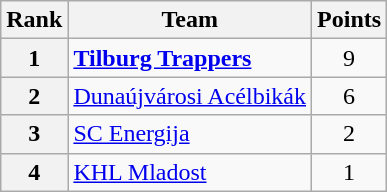<table class="wikitable" style="text-align: center;">
<tr>
<th>Rank</th>
<th>Team</th>
<th>Points</th>
</tr>
<tr>
<th>1</th>
<td style="text-align: left;"> <strong><a href='#'>Tilburg Trappers</a></strong></td>
<td>9</td>
</tr>
<tr>
<th>2</th>
<td style="text-align: left;"> <a href='#'>Dunaújvárosi Acélbikák</a></td>
<td>6</td>
</tr>
<tr>
<th>3</th>
<td style="text-align: left;"> <a href='#'>SC Energija</a></td>
<td>2</td>
</tr>
<tr>
<th>4</th>
<td style="text-align: left;"> <a href='#'>KHL Mladost</a></td>
<td>1</td>
</tr>
</table>
